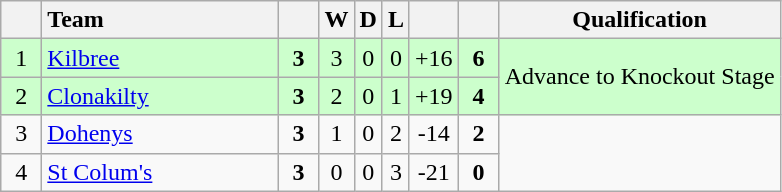<table class="wikitable" style="text-align:center">
<tr>
<th width="20"></th>
<th width="150" style="text-align:left;">Team</th>
<th width="20"></th>
<th>W</th>
<th>D</th>
<th>L</th>
<th width="20"></th>
<th width="20"></th>
<th>Qualification</th>
</tr>
<tr style="background:#ccffcc">
<td>1</td>
<td align="left"> <a href='#'>Kilbree</a></td>
<td><strong>3</strong></td>
<td>3</td>
<td>0</td>
<td>0</td>
<td>+16</td>
<td><strong>6</strong></td>
<td rowspan="2">Advance to Knockout Stage</td>
</tr>
<tr style="background:#ccffcc">
<td>2</td>
<td align="left"> <a href='#'>Clonakilty</a></td>
<td><strong>3</strong></td>
<td>2</td>
<td>0</td>
<td>1</td>
<td>+19</td>
<td><strong>4</strong></td>
</tr>
<tr>
<td>3</td>
<td align="left"> <a href='#'>Dohenys</a></td>
<td><strong>3</strong></td>
<td>1</td>
<td>0</td>
<td>2</td>
<td>-14</td>
<td><strong>2</strong></td>
<td rowspan="2"></td>
</tr>
<tr>
<td>4</td>
<td align="left"> <a href='#'>St Colum's</a></td>
<td><strong>3</strong></td>
<td>0</td>
<td>0</td>
<td>3</td>
<td>-21</td>
<td><strong>0</strong></td>
</tr>
</table>
